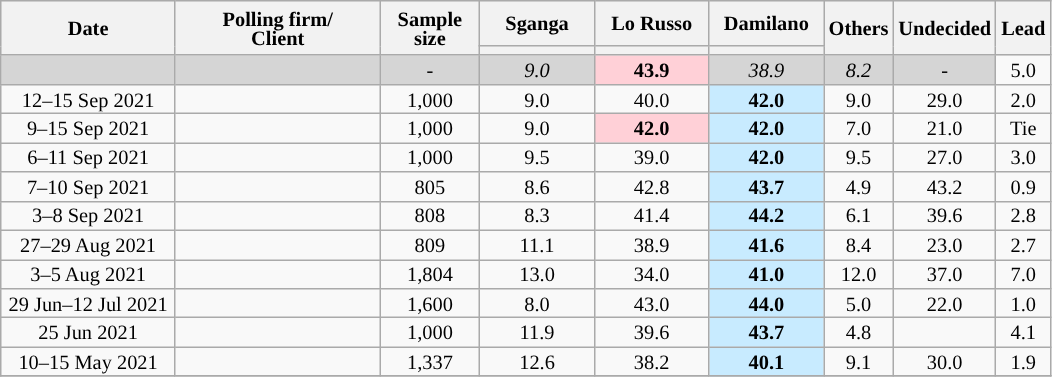<table class=wikitable style="text-align:center;font-size:85%;line-height:13px">
<tr style="height:30px; background-color:#E9E9E9">
<th style="width:110px;" rowspan="2">Date</th>
<th style="width:130px;" rowspan="2">Polling firm/<br>Client</th>
<th style="width:60px;" rowspan="2">Sample size</th>
<th style="width:70px;">Sganga</th>
<th style="width:70px;">Lo Russo</th>
<th style="width:70px;">Damilano</th>
<th style="width:40px;" rowspan="2">Others</th>
<th style="width:40px;" rowspan="2">Undecided</th>
<th style="width:30px;" rowspan="2">Lead</th>
</tr>
<tr>
<th style="background:"></th>
<th style="background:"></th>
<th style="background:"></th>
</tr>
<tr>
<td style="background:#D5D5D5"></td>
<td style="background:#D5D5D5"></td>
<td style="background:#D5D5D5"><em>-</em></td>
<td style="background:#D5D5D5"><em>9.0</em></td>
<td style="background:#FFD0D7"><strong>43.9</strong></td>
<td style="background:#D5D5D5"><em>38.9</em></td>
<td style="background:#D5D5D5"><em>8.2</em></td>
<td style="background:#D5D5D5"><em>-</em></td>
<td style="background:">5.0</td>
</tr>
<tr>
<td>12–15 Sep 2021</td>
<td></td>
<td>1,000</td>
<td>9.0</td>
<td>40.0</td>
<td style="background:#C8EBFF"><strong>42.0</strong></td>
<td>9.0</td>
<td>29.0</td>
<td style="background:">2.0</td>
</tr>
<tr>
<td>9–15 Sep 2021</td>
<td></td>
<td>1,000</td>
<td>9.0</td>
<td style="background:#FFD0D7"><strong>42.0</strong></td>
<td style="background:#C8EBFF"><strong>42.0</strong></td>
<td>7.0</td>
<td>21.0</td>
<td>Tie</td>
</tr>
<tr>
<td>6–11 Sep 2021</td>
<td></td>
<td>1,000</td>
<td>9.5</td>
<td>39.0</td>
<td style="background:#C8EBFF"><strong>42.0</strong></td>
<td>9.5</td>
<td>27.0</td>
<td style="background:">3.0</td>
</tr>
<tr>
<td>7–10 Sep 2021</td>
<td></td>
<td>805</td>
<td>8.6</td>
<td>42.8</td>
<td style="background:#C8EBFF"><strong>43.7</strong></td>
<td>4.9</td>
<td>43.2</td>
<td style="background:">0.9</td>
</tr>
<tr>
<td>3–8 Sep 2021</td>
<td></td>
<td>808</td>
<td>8.3</td>
<td>41.4</td>
<td style="background:#C8EBFF"><strong>44.2</strong></td>
<td>6.1</td>
<td>39.6</td>
<td style="background:">2.8</td>
</tr>
<tr>
<td>27–29 Aug 2021</td>
<td></td>
<td>809</td>
<td>11.1</td>
<td>38.9</td>
<td style="background:#C8EBFF"><strong>41.6</strong></td>
<td>8.4</td>
<td>23.0</td>
<td style="background:">2.7</td>
</tr>
<tr>
<td>3–5 Aug 2021</td>
<td></td>
<td>1,804</td>
<td>13.0</td>
<td>34.0</td>
<td style="background:#C8EBFF"><strong>41.0</strong></td>
<td>12.0</td>
<td>37.0</td>
<td style="background:">7.0</td>
</tr>
<tr>
<td>29 Jun–12 Jul 2021</td>
<td></td>
<td>1,600</td>
<td>8.0</td>
<td>43.0</td>
<td style="background:#C8EBFF"><strong>44.0</strong></td>
<td>5.0</td>
<td>22.0</td>
<td style="background:">1.0</td>
</tr>
<tr>
<td>25 Jun 2021</td>
<td></td>
<td>1,000</td>
<td>11.9</td>
<td>39.6</td>
<td style="background:#C8EBFF"><strong>43.7</strong></td>
<td>4.8</td>
<td></td>
<td style="background:">4.1</td>
</tr>
<tr>
<td>10–15 May 2021</td>
<td></td>
<td>1,337</td>
<td>12.6</td>
<td>38.2</td>
<td style="background:#C8EBFF"><strong>40.1</strong></td>
<td>9.1</td>
<td>30.0</td>
<td style="background:">1.9</td>
</tr>
<tr>
</tr>
</table>
